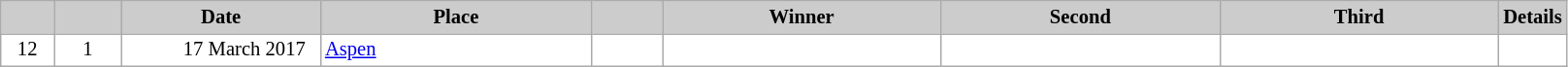<table class="wikitable plainrowheaders" style="background:#fff; font-size:86%; line-height:16px; border:grey solid 1px; border-collapse:collapse;">
<tr style="background:#ccc; text-align:center;">
<td align="center" width="30"></td>
<td align="center" width="40"></td>
<td align="center" width="130"><strong>Date</strong></td>
<td align="center" width="180"><strong>Place</strong></td>
<td align="center" width="42"></td>
<td align="center" width="185"><strong>Winner</strong></td>
<td align="center" width="185"><strong>Second</strong></td>
<td align="center" width="185"><strong>Third</strong></td>
<td align="center" width="10"><strong>Details</strong></td>
</tr>
<tr>
<td align=center>12</td>
<td align=center>1</td>
<td align=right>17 March 2017  </td>
<td> <a href='#'>Aspen</a></td>
<td align=center> </td>
<td></td>
<td></td>
<td></td>
<td></td>
</tr>
</table>
